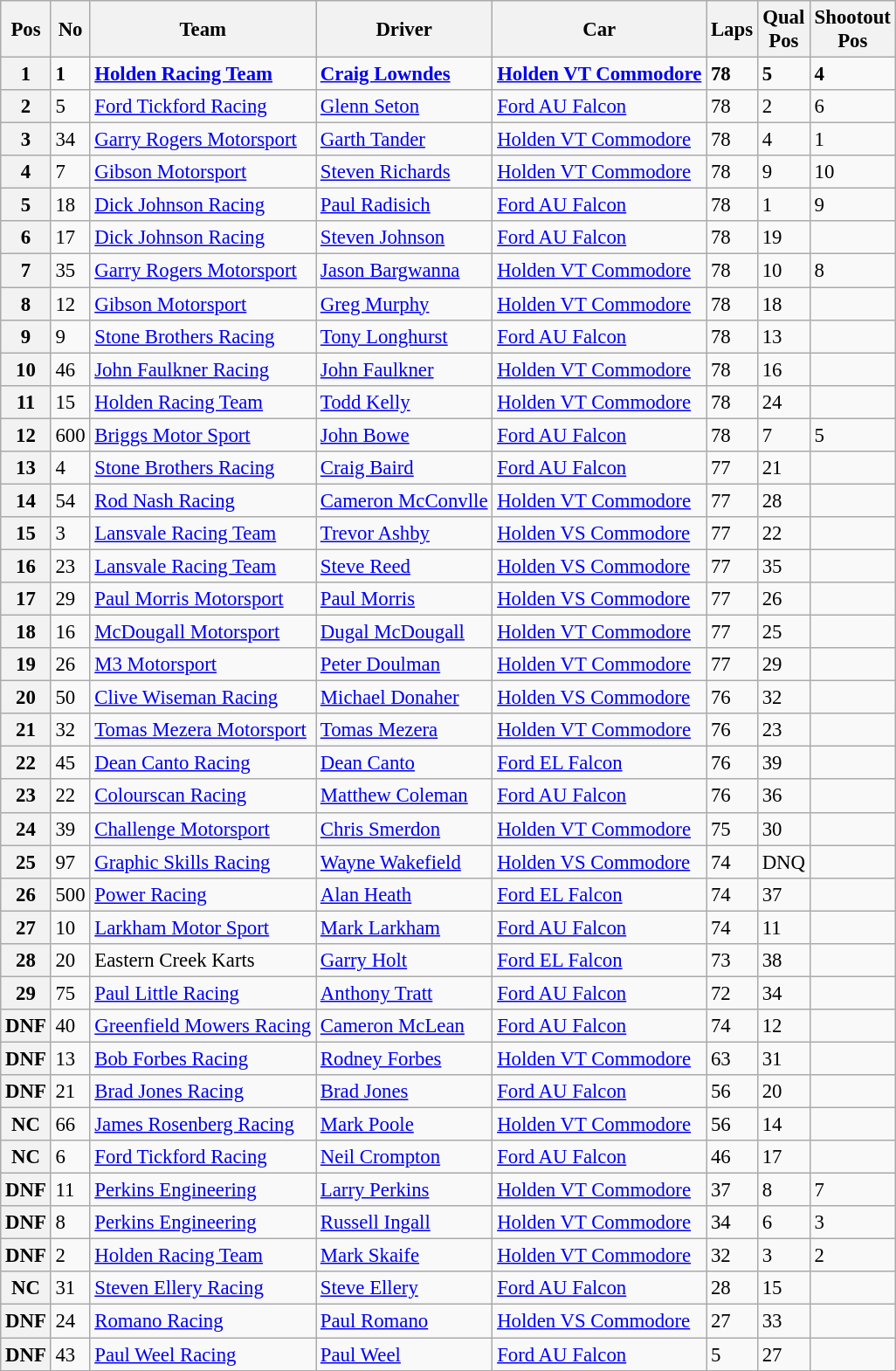<table class="wikitable" style="font-size: 95%;">
<tr>
<th>Pos</th>
<th>No</th>
<th>Team</th>
<th>Driver</th>
<th>Car</th>
<th>Laps</th>
<th>Qual<br>Pos</th>
<th>Shootout<br>Pos</th>
</tr>
<tr style="font-weight:bold">
<th>1</th>
<td>1</td>
<td><a href='#'>Holden Racing Team</a></td>
<td> <a href='#'>Craig Lowndes</a></td>
<td><a href='#'>Holden VT Commodore</a></td>
<td>78</td>
<td>5</td>
<td>4</td>
</tr>
<tr>
<th>2</th>
<td>5</td>
<td><a href='#'>Ford Tickford Racing</a></td>
<td> <a href='#'>Glenn Seton</a></td>
<td><a href='#'>Ford AU Falcon</a></td>
<td>78</td>
<td>2</td>
<td>6</td>
</tr>
<tr>
<th>3</th>
<td>34</td>
<td><a href='#'>Garry Rogers Motorsport</a></td>
<td> <a href='#'>Garth Tander</a></td>
<td><a href='#'>Holden VT Commodore</a></td>
<td>78</td>
<td>4</td>
<td>1</td>
</tr>
<tr>
<th>4</th>
<td>7</td>
<td><a href='#'>Gibson Motorsport</a></td>
<td> <a href='#'>Steven Richards</a></td>
<td><a href='#'>Holden VT Commodore</a></td>
<td>78</td>
<td>9</td>
<td>10</td>
</tr>
<tr>
<th>5</th>
<td>18</td>
<td><a href='#'>Dick Johnson Racing</a></td>
<td> <a href='#'>Paul Radisich</a></td>
<td><a href='#'>Ford AU Falcon</a></td>
<td>78</td>
<td>1</td>
<td>9</td>
</tr>
<tr>
<th>6</th>
<td>17</td>
<td><a href='#'>Dick Johnson Racing</a></td>
<td> <a href='#'>Steven Johnson</a></td>
<td><a href='#'>Ford AU Falcon</a></td>
<td>78</td>
<td>19</td>
<td></td>
</tr>
<tr>
<th>7</th>
<td>35</td>
<td><a href='#'>Garry Rogers Motorsport</a></td>
<td> <a href='#'>Jason Bargwanna</a></td>
<td><a href='#'>Holden VT Commodore</a></td>
<td>78</td>
<td>10</td>
<td>8</td>
</tr>
<tr>
<th>8</th>
<td>12</td>
<td><a href='#'>Gibson Motorsport</a></td>
<td> <a href='#'>Greg Murphy</a></td>
<td><a href='#'>Holden VT Commodore</a></td>
<td>78</td>
<td>18</td>
<td></td>
</tr>
<tr>
<th>9</th>
<td>9</td>
<td><a href='#'>Stone Brothers Racing</a></td>
<td> <a href='#'>Tony Longhurst</a></td>
<td><a href='#'>Ford AU Falcon</a></td>
<td>78</td>
<td>13</td>
<td></td>
</tr>
<tr>
<th>10</th>
<td>46</td>
<td><a href='#'>John Faulkner Racing</a></td>
<td> <a href='#'>John Faulkner</a></td>
<td><a href='#'>Holden VT Commodore</a></td>
<td>78</td>
<td>16</td>
<td></td>
</tr>
<tr>
<th>11</th>
<td>15</td>
<td><a href='#'>Holden Racing Team</a></td>
<td> <a href='#'>Todd Kelly</a></td>
<td><a href='#'>Holden VT Commodore</a></td>
<td>78</td>
<td>24</td>
<td></td>
</tr>
<tr>
<th>12</th>
<td>600</td>
<td><a href='#'>Briggs Motor Sport</a></td>
<td> <a href='#'>John Bowe</a></td>
<td><a href='#'>Ford AU Falcon</a></td>
<td>78</td>
<td>7</td>
<td>5</td>
</tr>
<tr>
<th>13</th>
<td>4</td>
<td><a href='#'>Stone Brothers Racing</a></td>
<td> <a href='#'>Craig Baird</a></td>
<td><a href='#'>Ford AU Falcon</a></td>
<td>77</td>
<td>21</td>
<td></td>
</tr>
<tr>
<th>14</th>
<td>54</td>
<td><a href='#'>Rod Nash Racing</a></td>
<td> <a href='#'>Cameron McConvlle</a></td>
<td><a href='#'>Holden VT Commodore</a></td>
<td>77</td>
<td>28</td>
<td></td>
</tr>
<tr>
<th>15</th>
<td>3</td>
<td><a href='#'>Lansvale Racing Team</a></td>
<td> <a href='#'>Trevor Ashby</a></td>
<td><a href='#'>Holden VS Commodore</a></td>
<td>77</td>
<td>22</td>
<td></td>
</tr>
<tr>
<th>16</th>
<td>23</td>
<td><a href='#'>Lansvale Racing Team</a></td>
<td> <a href='#'>Steve Reed</a></td>
<td><a href='#'>Holden VS Commodore</a></td>
<td>77</td>
<td>35</td>
<td></td>
</tr>
<tr>
<th>17</th>
<td>29</td>
<td><a href='#'>Paul Morris Motorsport</a></td>
<td> <a href='#'>Paul Morris</a></td>
<td><a href='#'>Holden VS Commodore</a></td>
<td>77</td>
<td>26</td>
<td></td>
</tr>
<tr>
<th>18</th>
<td>16</td>
<td><a href='#'>McDougall Motorsport</a></td>
<td> <a href='#'>Dugal McDougall</a></td>
<td><a href='#'>Holden VT Commodore</a></td>
<td>77</td>
<td>25</td>
<td></td>
</tr>
<tr>
<th>19</th>
<td>26</td>
<td><a href='#'>M3 Motorsport</a></td>
<td> <a href='#'>Peter Doulman</a></td>
<td><a href='#'>Holden VT Commodore</a></td>
<td>77</td>
<td>29</td>
<td></td>
</tr>
<tr>
<th>20</th>
<td>50</td>
<td><a href='#'>Clive Wiseman Racing</a></td>
<td> <a href='#'>Michael Donaher</a></td>
<td><a href='#'>Holden VS Commodore</a></td>
<td>76</td>
<td>32</td>
<td></td>
</tr>
<tr>
<th>21</th>
<td>32</td>
<td><a href='#'>Tomas Mezera Motorsport</a></td>
<td> <a href='#'>Tomas Mezera</a></td>
<td><a href='#'>Holden VT Commodore</a></td>
<td>76</td>
<td>23</td>
<td></td>
</tr>
<tr>
<th>22</th>
<td>45</td>
<td><a href='#'>Dean Canto Racing</a></td>
<td> <a href='#'>Dean Canto</a></td>
<td><a href='#'>Ford EL Falcon</a></td>
<td>76</td>
<td>39</td>
<td></td>
</tr>
<tr>
<th>23</th>
<td>22</td>
<td><a href='#'>Colourscan Racing</a></td>
<td> <a href='#'>Matthew Coleman</a></td>
<td><a href='#'>Ford AU Falcon</a></td>
<td>76</td>
<td>36</td>
<td></td>
</tr>
<tr>
<th>24</th>
<td>39</td>
<td><a href='#'>Challenge Motorsport</a></td>
<td> <a href='#'>Chris Smerdon</a></td>
<td><a href='#'>Holden VT Commodore</a></td>
<td>75</td>
<td>30</td>
<td></td>
</tr>
<tr>
<th>25</th>
<td>97</td>
<td><a href='#'>Graphic Skills Racing</a></td>
<td> <a href='#'>Wayne Wakefield</a></td>
<td><a href='#'>Holden VS Commodore</a></td>
<td>74</td>
<td>DNQ</td>
<td></td>
</tr>
<tr>
<th>26</th>
<td>500</td>
<td><a href='#'>Power Racing</a></td>
<td> <a href='#'>Alan Heath</a></td>
<td><a href='#'>Ford EL Falcon</a></td>
<td>74</td>
<td>37</td>
<td></td>
</tr>
<tr>
<th>27</th>
<td>10</td>
<td><a href='#'>Larkham Motor Sport</a></td>
<td> <a href='#'>Mark Larkham</a></td>
<td><a href='#'>Ford AU Falcon</a></td>
<td>74</td>
<td>11</td>
<td></td>
</tr>
<tr>
<th>28</th>
<td>20</td>
<td>Eastern Creek Karts</td>
<td> <a href='#'>Garry Holt</a></td>
<td><a href='#'>Ford EL Falcon</a></td>
<td>73</td>
<td>38</td>
<td></td>
</tr>
<tr>
<th>29</th>
<td>75</td>
<td><a href='#'>Paul Little Racing</a></td>
<td> <a href='#'>Anthony Tratt</a></td>
<td><a href='#'>Ford AU Falcon</a></td>
<td>72</td>
<td>34</td>
<td></td>
</tr>
<tr>
<th>DNF</th>
<td>40</td>
<td><a href='#'>Greenfield Mowers Racing</a></td>
<td> <a href='#'>Cameron McLean</a></td>
<td><a href='#'>Ford AU Falcon</a></td>
<td>74</td>
<td>12</td>
<td></td>
</tr>
<tr>
<th>DNF</th>
<td>13</td>
<td><a href='#'>Bob Forbes Racing</a></td>
<td> <a href='#'>Rodney Forbes</a></td>
<td><a href='#'>Holden VT Commodore</a></td>
<td>63</td>
<td>31</td>
<td></td>
</tr>
<tr>
<th>DNF</th>
<td>21</td>
<td><a href='#'>Brad Jones Racing</a></td>
<td> <a href='#'>Brad Jones</a></td>
<td><a href='#'>Ford AU Falcon</a></td>
<td>56</td>
<td>20</td>
<td></td>
</tr>
<tr>
<th>NC</th>
<td>66</td>
<td><a href='#'>James Rosenberg Racing</a></td>
<td> <a href='#'>Mark Poole</a></td>
<td><a href='#'>Holden VT Commodore</a></td>
<td>56</td>
<td>14</td>
<td></td>
</tr>
<tr>
<th>NC</th>
<td>6</td>
<td><a href='#'>Ford Tickford Racing</a></td>
<td> <a href='#'>Neil Crompton</a></td>
<td><a href='#'>Ford AU Falcon</a></td>
<td>46</td>
<td>17</td>
<td></td>
</tr>
<tr>
<th>DNF</th>
<td>11</td>
<td><a href='#'>Perkins Engineering</a></td>
<td> <a href='#'>Larry Perkins</a></td>
<td><a href='#'>Holden VT Commodore</a></td>
<td>37</td>
<td>8</td>
<td>7</td>
</tr>
<tr>
<th>DNF</th>
<td>8</td>
<td><a href='#'>Perkins Engineering</a></td>
<td> <a href='#'>Russell Ingall</a></td>
<td><a href='#'>Holden VT Commodore</a></td>
<td>34</td>
<td>6</td>
<td>3</td>
</tr>
<tr>
<th>DNF</th>
<td>2</td>
<td><a href='#'>Holden Racing Team</a></td>
<td> <a href='#'>Mark Skaife</a></td>
<td><a href='#'>Holden VT Commodore</a></td>
<td>32</td>
<td>3</td>
<td>2</td>
</tr>
<tr>
<th>NC</th>
<td>31</td>
<td><a href='#'>Steven Ellery Racing</a></td>
<td> <a href='#'>Steve Ellery</a></td>
<td><a href='#'>Ford AU Falcon</a></td>
<td>28</td>
<td>15</td>
<td></td>
</tr>
<tr>
<th>DNF</th>
<td>24</td>
<td><a href='#'>Romano Racing</a></td>
<td> <a href='#'>Paul Romano</a></td>
<td><a href='#'>Holden VS Commodore</a></td>
<td>27</td>
<td>33</td>
<td></td>
</tr>
<tr>
<th>DNF</th>
<td>43</td>
<td><a href='#'>Paul Weel Racing</a></td>
<td> <a href='#'>Paul Weel</a></td>
<td><a href='#'>Ford AU Falcon</a></td>
<td>5</td>
<td>27</td>
<td></td>
</tr>
<tr>
</tr>
</table>
